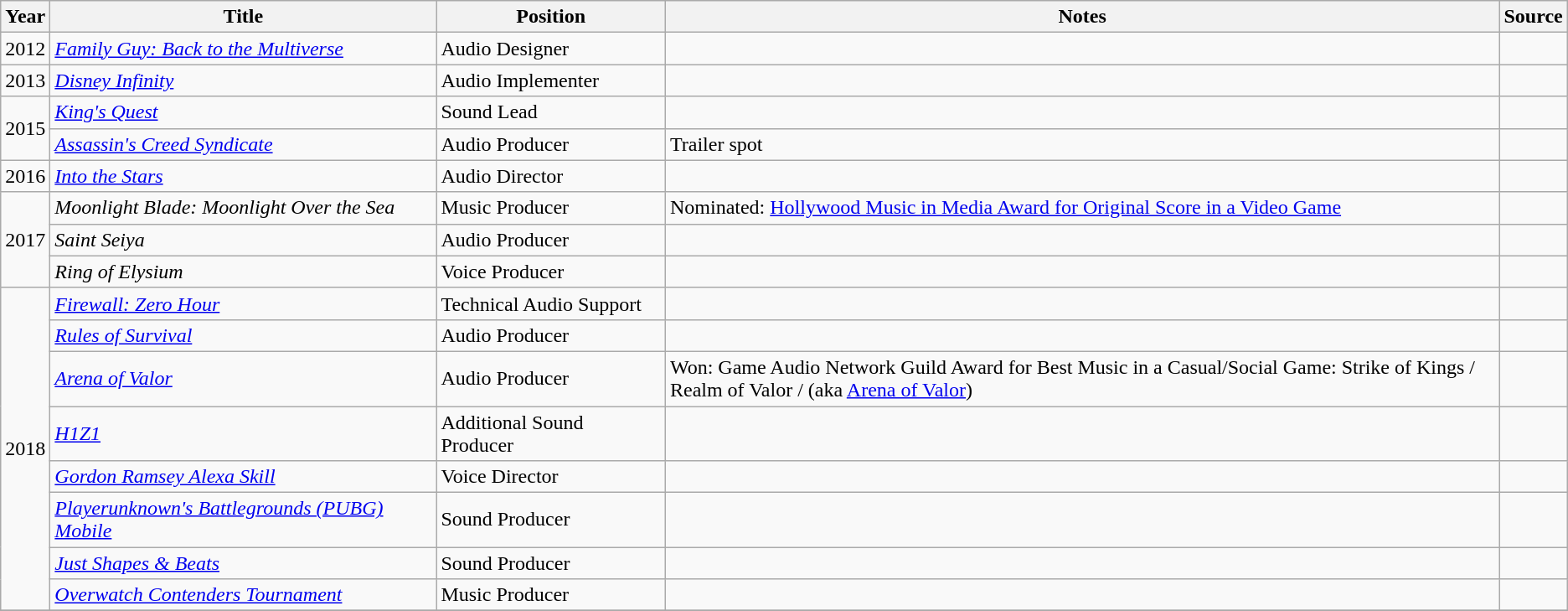<table class="wikitable">
<tr>
<th>Year</th>
<th scope="col" width="300">Title</th>
<th scope="col" width="175">Position</th>
<th>Notes</th>
<th>Source</th>
</tr>
<tr>
<td>2012</td>
<td><em><a href='#'>Family Guy: Back to the Multiverse</a></em></td>
<td>Audio Designer</td>
<td></td>
<td></td>
</tr>
<tr>
<td rowspan="1">2013</td>
<td><em><a href='#'>Disney Infinity</a></em></td>
<td>Audio Implementer</td>
<td></td>
<td></td>
</tr>
<tr>
<td rowspan="2">2015</td>
<td><em><a href='#'>King's Quest</a></em></td>
<td>Sound Lead</td>
<td></td>
<td></td>
</tr>
<tr>
<td><em><a href='#'>Assassin's Creed Syndicate</a></em></td>
<td>Audio Producer</td>
<td>Trailer spot</td>
<td></td>
</tr>
<tr>
<td rowspan="1">2016</td>
<td><em><a href='#'>Into the Stars</a></em></td>
<td>Audio Director</td>
<td></td>
<td></td>
</tr>
<tr>
<td rowspan="3">2017</td>
<td><em>Moonlight Blade: Moonlight Over the Sea</em></td>
<td>Music Producer</td>
<td>Nominated: <a href='#'>Hollywood Music in Media Award for Original Score in a Video Game</a></td>
<td></td>
</tr>
<tr>
<td><em>Saint Seiya</em></td>
<td>Audio Producer</td>
<td></td>
<td></td>
</tr>
<tr>
<td><em>Ring of Elysium</em></td>
<td>Voice Producer</td>
<td></td>
<td></td>
</tr>
<tr>
<td rowspan="8">2018</td>
<td><em><a href='#'>Firewall: Zero Hour</a></em></td>
<td>Technical Audio Support</td>
<td></td>
<td></td>
</tr>
<tr>
<td><em><a href='#'>Rules of Survival</a></em></td>
<td>Audio Producer</td>
<td></td>
<td></td>
</tr>
<tr>
<td><em><a href='#'>Arena of Valor</a></em></td>
<td>Audio Producer</td>
<td>Won: Game Audio Network Guild Award for Best Music in a Casual/Social Game: Strike of Kings / Realm of Valor / (aka <a href='#'>Arena of Valor</a>)</td>
<td></td>
</tr>
<tr>
<td><em><a href='#'>H1Z1</a></em></td>
<td>Additional Sound Producer</td>
<td></td>
<td></td>
</tr>
<tr>
<td><em><a href='#'>Gordon Ramsey Alexa Skill</a></em></td>
<td>Voice Director</td>
<td></td>
<td></td>
</tr>
<tr>
<td><em><a href='#'>Playerunknown's Battlegrounds (PUBG) Mobile</a></em></td>
<td>Sound Producer</td>
<td></td>
<td></td>
</tr>
<tr>
<td><em><a href='#'>Just Shapes & Beats</a></em></td>
<td>Sound Producer</td>
<td></td>
<td></td>
</tr>
<tr>
<td><em><a href='#'>Overwatch Contenders Tournament</a></em></td>
<td>Music Producer</td>
<td></td>
<td></td>
</tr>
<tr>
</tr>
</table>
